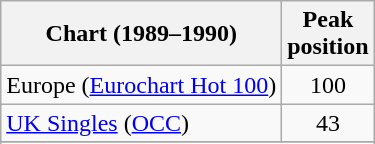<table class="wikitable sortable plainrowheaders">
<tr>
<th>Chart (1989–1990)</th>
<th>Peak<br>position</th>
</tr>
<tr>
<td>Europe (<a href='#'>Eurochart Hot 100</a>)</td>
<td align="center">100</td>
</tr>
<tr>
<td><a href='#'>UK Singles</a> (<a href='#'>OCC</a>)</td>
<td align="center">43</td>
</tr>
<tr>
</tr>
<tr>
</tr>
<tr>
</tr>
</table>
